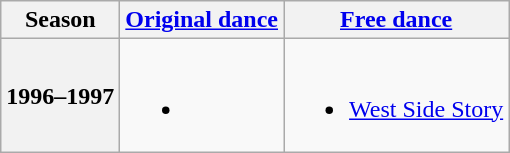<table class=wikitable style=text-align:center>
<tr>
<th>Season</th>
<th><a href='#'>Original dance</a></th>
<th><a href='#'>Free dance</a></th>
</tr>
<tr>
<th>1996–1997 <br> </th>
<td><br><ul><li></li></ul></td>
<td><br><ul><li><a href='#'>West Side Story</a> <br></li></ul></td>
</tr>
</table>
